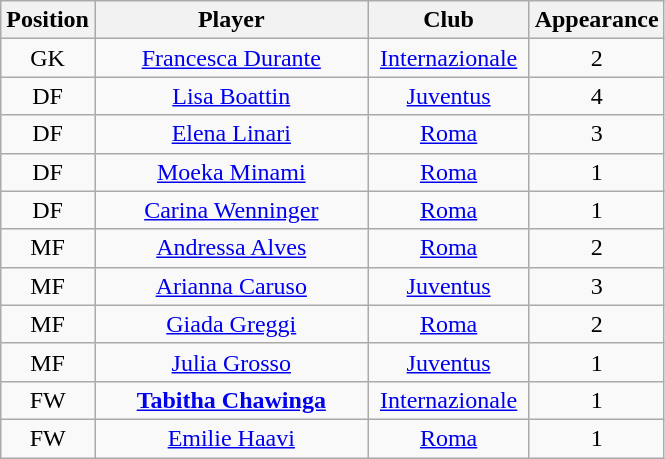<table class="sortable wikitable" style="text-align: center;">
<tr>
<th>Position</th>
<th>Player</th>
<th>Club</th>
<th>Appearance</th>
</tr>
<tr>
<td>GK</td>
<td style="width:175px;"> <a href='#'>Francesca Durante</a></td>
<td style="width:100px;"><a href='#'>Internazionale</a></td>
<td align="center">2</td>
</tr>
<tr>
<td>DF</td>
<td> <a href='#'>Lisa Boattin</a></td>
<td><a href='#'>Juventus</a></td>
<td align="center">4</td>
</tr>
<tr>
<td>DF</td>
<td> <a href='#'>Elena Linari</a></td>
<td><a href='#'>Roma</a></td>
<td align="center">3</td>
</tr>
<tr>
<td>DF</td>
<td> <a href='#'>Moeka Minami</a></td>
<td><a href='#'>Roma</a></td>
<td align="center">1</td>
</tr>
<tr>
<td>DF</td>
<td> <a href='#'>Carina Wenninger</a></td>
<td><a href='#'>Roma</a></td>
<td align="center">1</td>
</tr>
<tr>
<td>MF</td>
<td> <a href='#'>Andressa Alves</a></td>
<td><a href='#'>Roma</a></td>
<td align="center">2</td>
</tr>
<tr>
<td>MF</td>
<td> <a href='#'>Arianna Caruso</a></td>
<td><a href='#'>Juventus</a></td>
<td align="center">3</td>
</tr>
<tr>
<td>MF</td>
<td> <a href='#'>Giada Greggi</a></td>
<td><a href='#'>Roma</a></td>
<td align="center">2</td>
</tr>
<tr>
<td>MF</td>
<td> <a href='#'>Julia Grosso</a></td>
<td><a href='#'>Juventus</a></td>
<td align="center">1</td>
</tr>
<tr>
<td>FW</td>
<td> <strong><a href='#'>Tabitha Chawinga</a></strong></td>
<td><a href='#'>Internazionale</a></td>
<td align="center">1</td>
</tr>
<tr>
<td>FW</td>
<td> <a href='#'>Emilie Haavi</a></td>
<td><a href='#'>Roma</a></td>
<td align="center">1</td>
</tr>
</table>
